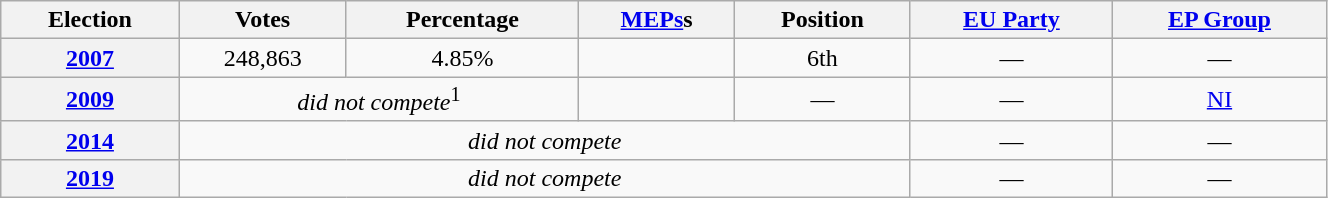<table class=wikitable style="text-align: right;" width=70%>
<tr>
<th>Election</th>
<th>Votes</th>
<th>Percentage</th>
<th><a href='#'>MEPs</a>s</th>
<th>Position</th>
<th><a href='#'>EU Party</a></th>
<th><a href='#'>EP Group</a></th>
</tr>
<tr style="text-align:center;">
<th><a href='#'>2007</a></th>
<td>248,863</td>
<td>4.85%</td>
<td></td>
<td>6th</td>
<td>—</td>
<td>—</td>
</tr>
<tr style="text-align:center;">
<th><a href='#'>2009</a></th>
<td colspan=2><em>did not compete</em><sup>1</sup></td>
<td></td>
<td>—</td>
<td>—</td>
<td><a href='#'>NI</a></td>
</tr>
<tr style="text-align:center;">
<th><a href='#'>2014</a></th>
<td colspan=4><em>did not compete</em></td>
<td>—</td>
<td>—</td>
</tr>
<tr style="text-align:center;">
<th><a href='#'>2019</a></th>
<td colspan=4><em>did not compete</em></td>
<td>—</td>
<td>—</td>
</tr>
</table>
